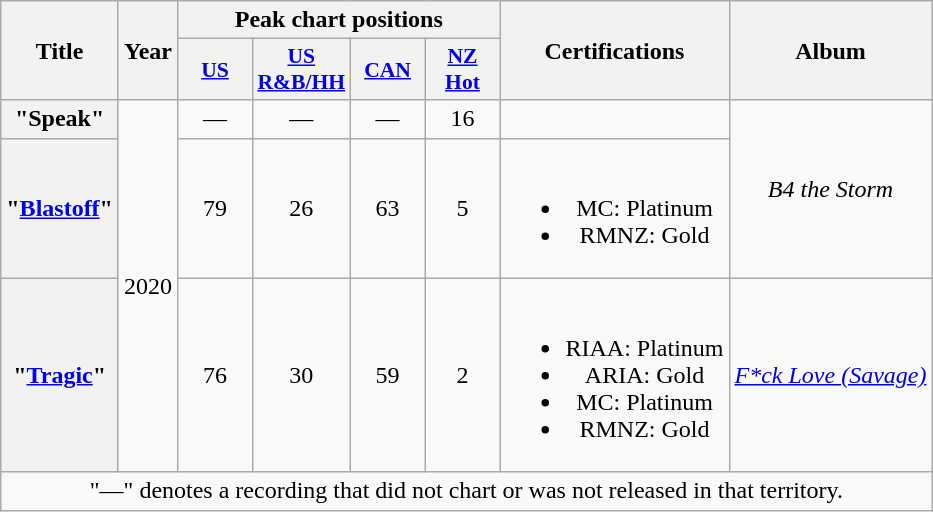<table class="wikitable plainrowheaders" style="text-align:center;">
<tr>
<th rowspan="2">Title</th>
<th rowspan="2">Year</th>
<th colspan="4">Peak chart positions</th>
<th rowspan="2">Certifications</th>
<th rowspan="2">Album</th>
</tr>
<tr>
<th scope="col" style="width:3em;font-size:90%;"><a href='#'>US</a><br></th>
<th scope="col" style="width:3em;font-size:90%;"><a href='#'>US<br>R&B/HH</a><br></th>
<th scope="col" style="width:3em;font-size:90%;"><a href='#'>CAN</a><br></th>
<th scope="col" style="width:3em;font-size:90%;"><a href='#'>NZ<br>Hot</a><br></th>
</tr>
<tr>
<th scope="row">"Speak"<br></th>
<td rowspan="3">2020</td>
<td>—</td>
<td>—</td>
<td>—</td>
<td>16</td>
<td></td>
<td rowspan="2"><em>B4 the Storm</em></td>
</tr>
<tr>
<th scope="row">"<a href='#'>Blastoff</a>"<br></th>
<td>79</td>
<td>26</td>
<td>63</td>
<td>5</td>
<td><br><ul><li>MC: Platinum</li><li>RMNZ: Gold</li></ul></td>
</tr>
<tr>
<th scope="row">"<a href='#'>Tragic</a>"<br></th>
<td>76</td>
<td>30</td>
<td>59</td>
<td>2</td>
<td><br><ul><li>RIAA: Platinum</li><li>ARIA: Gold</li><li>MC: Platinum</li><li>RMNZ: Gold</li></ul></td>
<td><em><a href='#'>F*ck Love (Savage)</a></em></td>
</tr>
<tr>
<td colspan="8">"—" denotes a recording that did not chart or was not released in that territory.</td>
</tr>
</table>
